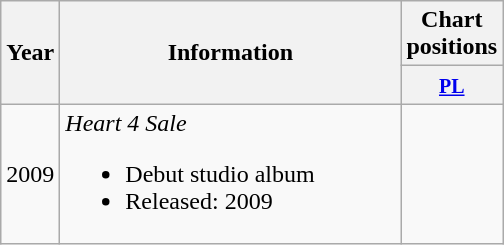<table class="wikitable">
<tr>
<th align="center" rowspan="2">Year</th>
<th width="220" align="center" rowspan="2">Information</th>
<th align="center" colspan="1">Chart positions</th>
</tr>
<tr>
<th width="40"><small><a href='#'>PL</a></small></th>
</tr>
<tr>
<td align="center">2009</td>
<td align="left"><em>Heart 4 Sale</em><br><ul><li>Debut studio album</li><li>Released: 2009</li></ul></td>
<td></td>
</tr>
</table>
